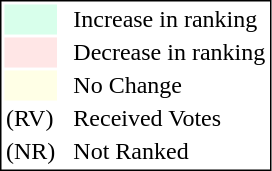<table style="border:1px solid black;">
<tr>
<td style="background:#D8FFEB; width:20px;"></td>
<td> </td>
<td>Increase in ranking</td>
</tr>
<tr>
<td style="background:#FFE6E6; width:20px;"></td>
<td> </td>
<td>Decrease in ranking</td>
</tr>
<tr>
<td style="background:#FFFFE6; width:20px;"></td>
<td> </td>
<td>No Change</td>
</tr>
<tr>
<td>(RV)</td>
<td> </td>
<td>Received Votes</td>
</tr>
<tr>
<td>(NR)</td>
<td> </td>
<td>Not Ranked</td>
</tr>
</table>
